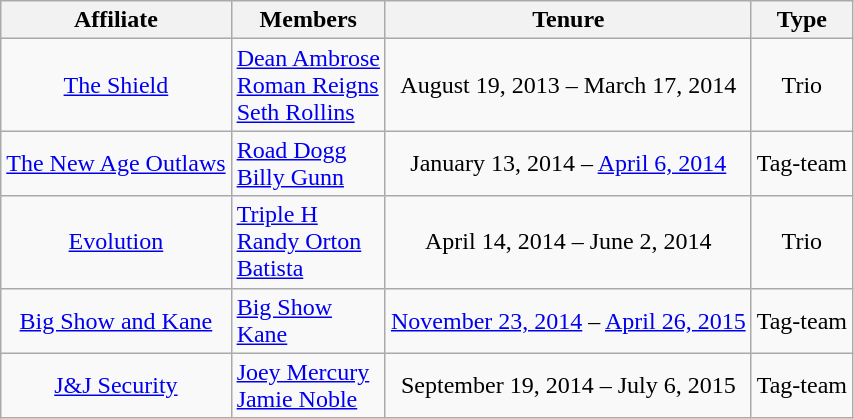<table class=wikitable style="font-size:100%; margin: 0.5em 0 0.5em 1em;">
<tr>
<th>Affiliate</th>
<th>Members</th>
<th>Tenure</th>
<th>Type</th>
</tr>
<tr>
<td align=center><a href='#'>The Shield</a></td>
<td><a href='#'>Dean Ambrose</a><br><a href='#'>Roman Reigns</a><br><a href='#'>Seth Rollins</a></td>
<td align=center>August 19, 2013 – March 17, 2014</td>
<td align=center>Trio</td>
</tr>
<tr>
<td align=center><a href='#'>The New Age Outlaws</a></td>
<td><a href='#'>Road Dogg</a><br><a href='#'>Billy Gunn</a></td>
<td align=center>January 13, 2014 – <a href='#'>April 6, 2014</a></td>
<td align=center>Tag-team</td>
</tr>
<tr>
<td align=center><a href='#'>Evolution</a></td>
<td><a href='#'>Triple H</a><br><a href='#'>Randy Orton</a><br><a href='#'>Batista</a></td>
<td align=center>April 14, 2014 – June 2, 2014</td>
<td align=center>Trio</td>
</tr>
<tr>
<td align=center><a href='#'>Big Show and Kane</a></td>
<td><a href='#'>Big Show</a><br><a href='#'>Kane</a></td>
<td align=center><a href='#'>November 23, 2014</a> – <a href='#'>April 26, 2015</a></td>
<td align=center>Tag-team</td>
</tr>
<tr>
<td align=center><a href='#'>J&J Security</a></td>
<td><a href='#'>Joey Mercury</a> <br><a href='#'>Jamie Noble</a></td>
<td align=center>September 19, 2014 – July 6, 2015</td>
<td align=center>Tag-team</td>
</tr>
</table>
